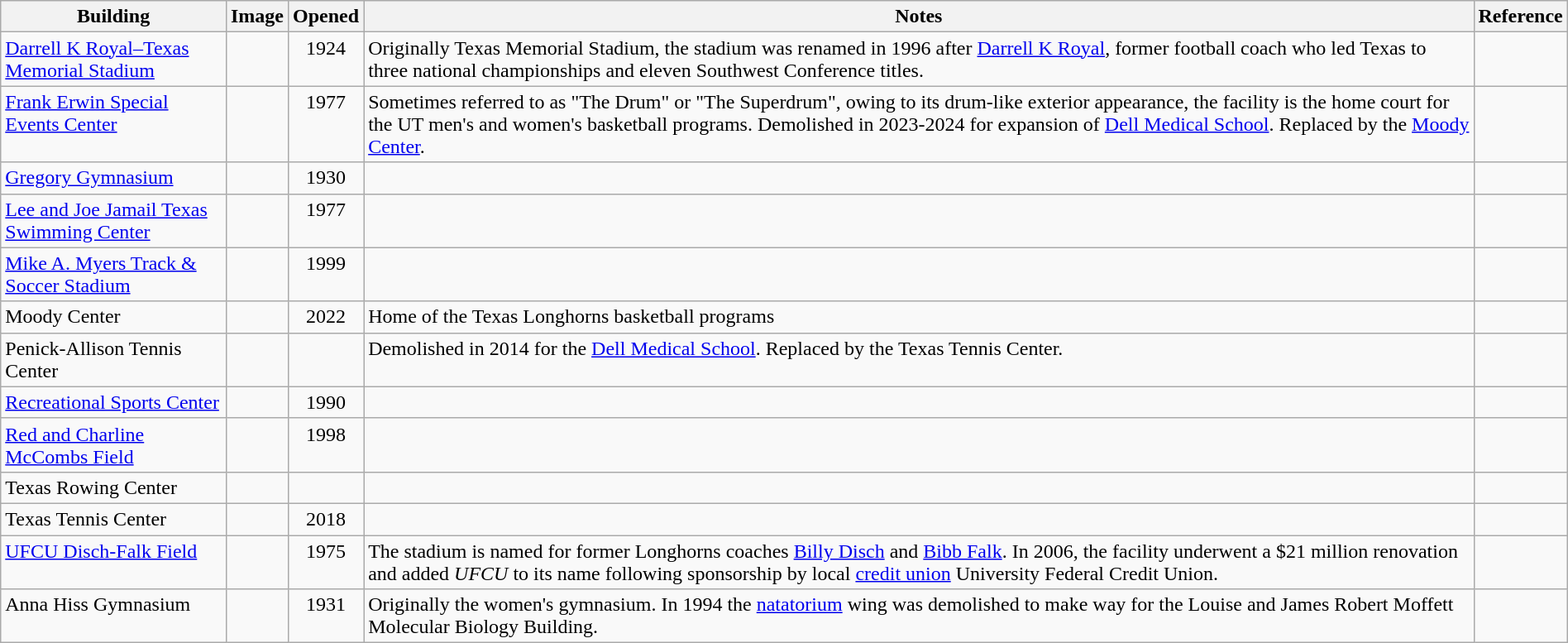<table class="wikitable sortable" style="width:100%">
<tr>
<th width="*">Building</th>
<th width="*" class="unsortable">Image</th>
<th width="*">Opened</th>
<th width="*" class="unsortable">Notes</th>
<th wdith="*" class="unsortable">Reference</th>
</tr>
<tr valign="top">
<td><a href='#'>Darrell K Royal–Texas Memorial Stadium</a></td>
<td align="center"></td>
<td align="center">1924</td>
<td>Originally Texas Memorial Stadium, the stadium was renamed  in 1996 after <a href='#'>Darrell K Royal</a>, former football coach who led Texas to three national championships and eleven Southwest Conference titles.</td>
<td align="center"></td>
</tr>
<tr valign="top">
<td><a href='#'>Frank Erwin Special Events Center</a></td>
<td align="center"></td>
<td align="center">1977</td>
<td>Sometimes referred to as "The Drum" or "The Superdrum", owing to its drum-like exterior appearance, the facility is the home court for the UT men's and women's basketball programs. Demolished in 2023-2024 for expansion of <a href='#'>Dell Medical School</a>. Replaced by the <a href='#'>Moody Center</a>.</td>
<td align="center"></td>
</tr>
<tr valign="top">
<td><a href='#'>Gregory Gymnasium</a></td>
<td align="center"></td>
<td align="center">1930</td>
<td></td>
<td align="center"></td>
</tr>
<tr valign="top">
<td><a href='#'>Lee and Joe Jamail Texas Swimming Center</a></td>
<td align="center"></td>
<td align="center">1977</td>
<td></td>
<td align="center"></td>
</tr>
<tr valign="top">
<td><a href='#'>Mike A. Myers Track & Soccer Stadium</a></td>
<td align="center"></td>
<td align="center">1999</td>
<td></td>
<td align="center"></td>
</tr>
<tr valign="top">
<td>Moody Center</td>
<td align="center"></td>
<td align="center">2022</td>
<td>Home of the Texas Longhorns basketball programs</td>
<td align="center"></td>
</tr>
<tr valign="top">
<td>Penick-Allison Tennis Center</td>
<td align="center"></td>
<td align="center"></td>
<td>Demolished in 2014 for the <a href='#'>Dell Medical School</a>. Replaced by the Texas Tennis Center.</td>
<td align="center"></td>
</tr>
<tr>
<td><a href='#'>Recreational Sports Center</a></td>
<td></td>
<td align="center">1990</td>
<td></td>
<td></td>
</tr>
<tr valign="top">
<td><a href='#'>Red and Charline McCombs Field</a></td>
<td align="center"></td>
<td align="center">1998</td>
<td></td>
<td align="center"></td>
</tr>
<tr valign="top">
<td>Texas Rowing Center</td>
<td align="center"></td>
<td align="center"></td>
<td></td>
<td align="center"></td>
</tr>
<tr valign="top">
<td>Texas Tennis Center</td>
<td align="center"></td>
<td align="center">2018</td>
<td></td>
<td align="center"></td>
</tr>
<tr valign="top">
<td><a href='#'>UFCU Disch-Falk Field</a></td>
<td align="center"></td>
<td align="center">1975</td>
<td>The stadium is named for former Longhorns coaches <a href='#'>Billy Disch</a> and <a href='#'>Bibb Falk</a>. In 2006, the facility underwent a $21 million renovation and added <em>UFCU</em> to its name following sponsorship by local <a href='#'>credit union</a> University Federal Credit Union.</td>
<td align="center"></td>
</tr>
<tr valign="top">
<td>Anna Hiss Gymnasium</td>
<td align="center"></td>
<td align="center">1931</td>
<td>Originally the women's gymnasium. In 1994 the <a href='#'>natatorium</a> wing was demolished to make way for the Louise and James Robert Moffett Molecular Biology Building.</td>
<td align="center"></td>
</tr>
</table>
